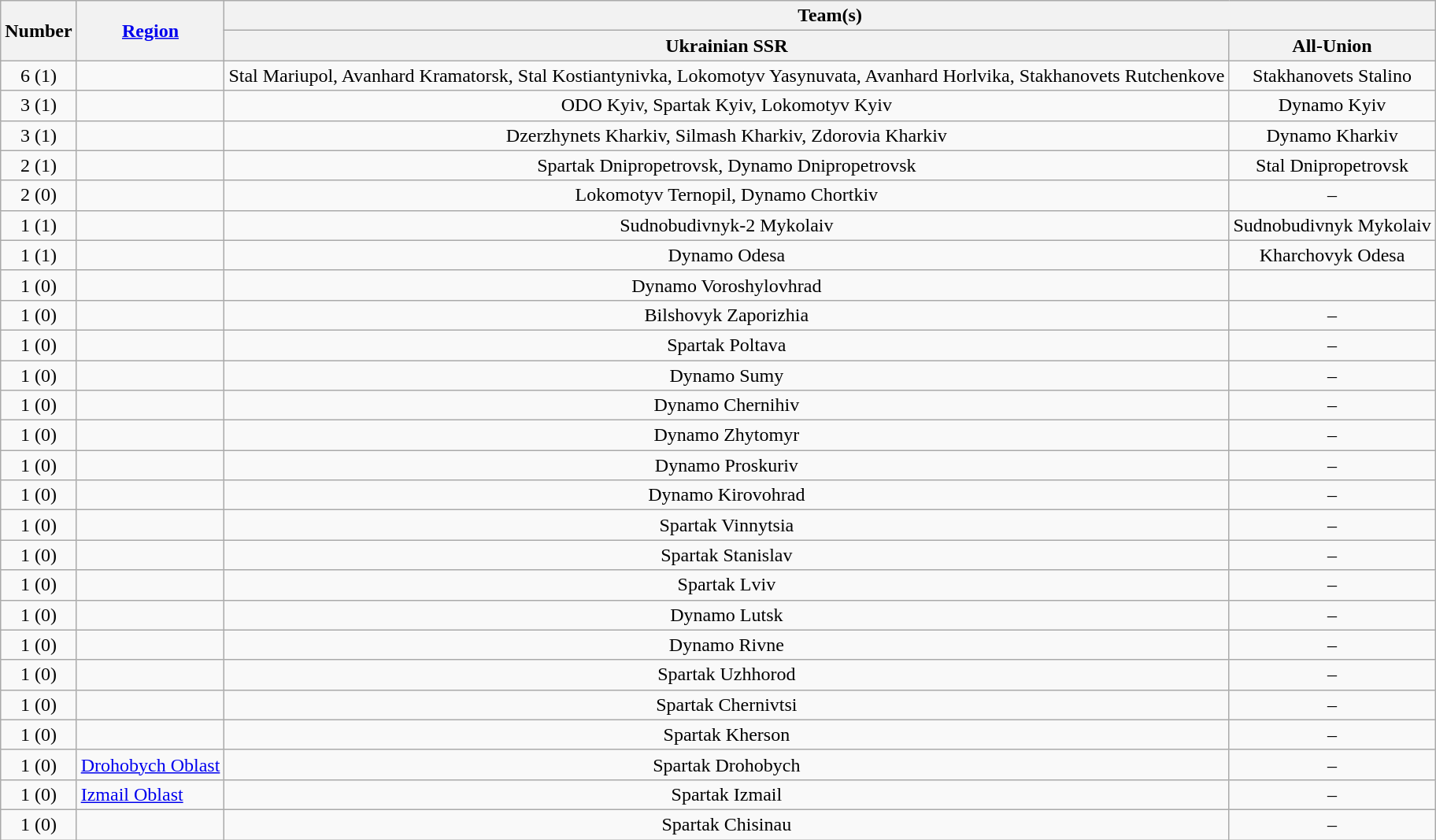<table class="wikitable" style="text-align:center">
<tr>
<th rowspan=2>Number</th>
<th rowspan=2><a href='#'>Region</a></th>
<th colspan=2>Team(s)</th>
</tr>
<tr>
<th>Ukrainian SSR</th>
<th>All-Union</th>
</tr>
<tr>
<td rowspan="1">6 (1)</td>
<td align="left"></td>
<td>Stal Mariupol, Avanhard Kramatorsk, Stal Kostiantynivka, Lokomotyv Yasynuvata, Avanhard Horlvika, Stakhanovets Rutchenkove</td>
<td>Stakhanovets Stalino</td>
</tr>
<tr>
<td rowspan="1">3 (1)</td>
<td align="left"></td>
<td>ODO Kyiv, Spartak Kyiv, Lokomotyv Kyiv</td>
<td>Dynamo Kyiv</td>
</tr>
<tr>
<td rowspan="1">3 (1)</td>
<td align="left"></td>
<td>Dzerzhynets Kharkiv, Silmash Kharkiv, Zdorovia Kharkiv</td>
<td>Dynamo Kharkiv</td>
</tr>
<tr>
<td rowspan="1">2 (1)</td>
<td align="left"></td>
<td>Spartak Dnipropetrovsk, Dynamo Dnipropetrovsk</td>
<td>Stal Dnipropetrovsk</td>
</tr>
<tr>
<td rowspan="1">2 (0)</td>
<td align="left"></td>
<td>Lokomotyv Ternopil, Dynamo Chortkiv</td>
<td>–</td>
</tr>
<tr>
<td rowspan="1">1 (1)</td>
<td align="left"></td>
<td>Sudnobudivnyk-2 Mykolaiv</td>
<td>Sudnobudivnyk Mykolaiv</td>
</tr>
<tr>
<td rowspan="1">1 (1)</td>
<td align="left"></td>
<td>Dynamo Odesa</td>
<td>Kharchovyk Odesa</td>
</tr>
<tr>
<td rowspan="1">1 (0)</td>
<td align="left"></td>
<td>Dynamo Voroshylovhrad</td>
<td></td>
</tr>
<tr>
<td rowspan="1">1 (0)</td>
<td align="left"></td>
<td>Bilshovyk Zaporizhia</td>
<td>–</td>
</tr>
<tr>
<td rowspan="1">1 (0)</td>
<td align="left"></td>
<td>Spartak Poltava</td>
<td>–</td>
</tr>
<tr>
<td rowspan="1">1 (0)</td>
<td align="left"></td>
<td>Dynamo Sumy</td>
<td>–</td>
</tr>
<tr>
<td rowspan="1">1 (0)</td>
<td align="left"></td>
<td>Dynamo Chernihiv</td>
<td>–</td>
</tr>
<tr>
<td rowspan="1">1 (0)</td>
<td align="left"></td>
<td>Dynamo Zhytomyr</td>
<td>–</td>
</tr>
<tr>
<td rowspan="1">1 (0)</td>
<td align="left"></td>
<td>Dynamo Proskuriv</td>
<td>–</td>
</tr>
<tr>
<td rowspan="1">1 (0)</td>
<td align="left"></td>
<td>Dynamo Kirovohrad</td>
<td>–</td>
</tr>
<tr>
<td rowspan="1">1 (0)</td>
<td align="left"></td>
<td>Spartak Vinnytsia</td>
<td>–</td>
</tr>
<tr>
<td rowspan="1">1 (0)</td>
<td align="left"></td>
<td>Spartak Stanislav</td>
<td>–</td>
</tr>
<tr>
<td rowspan="1">1 (0)</td>
<td align="left"></td>
<td>Spartak Lviv</td>
<td>–</td>
</tr>
<tr>
<td rowspan="1">1 (0)</td>
<td align="left"></td>
<td>Dynamo Lutsk</td>
<td>–</td>
</tr>
<tr>
<td rowspan="1">1 (0)</td>
<td align="left"></td>
<td>Dynamo Rivne</td>
<td>–</td>
</tr>
<tr>
<td rowspan="1">1 (0)</td>
<td align="left"></td>
<td>Spartak Uzhhorod</td>
<td>–</td>
</tr>
<tr>
<td rowspan="1">1 (0)</td>
<td align="left"></td>
<td>Spartak Chernivtsi</td>
<td>–</td>
</tr>
<tr>
<td rowspan="1">1 (0)</td>
<td align="left"></td>
<td>Spartak Kherson</td>
<td>–</td>
</tr>
<tr>
<td rowspan="1">1 (0)</td>
<td align="left"> <a href='#'>Drohobych Oblast</a></td>
<td>Spartak Drohobych</td>
<td>–</td>
</tr>
<tr>
<td rowspan="1">1 (0)</td>
<td align="left"> <a href='#'>Izmail Oblast</a></td>
<td>Spartak Izmail</td>
<td>–</td>
</tr>
<tr>
<td rowspan="1">1 (0)</td>
<td align="left"></td>
<td>Spartak Chisinau</td>
<td>–</td>
</tr>
</table>
